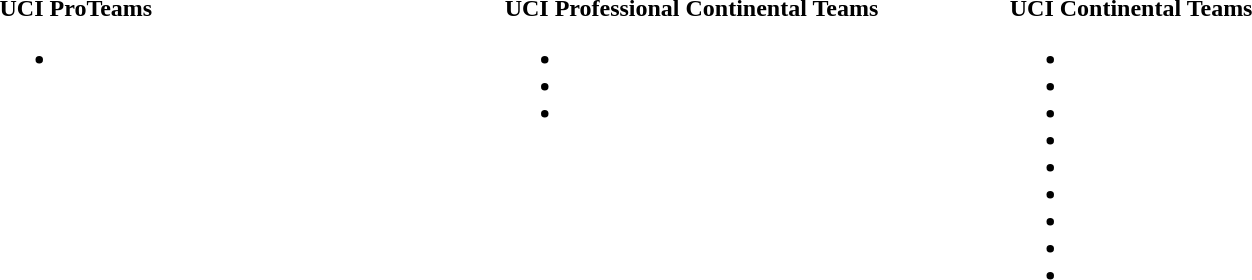<table>
<tr>
<td style="vertical-align:top; width:25%;"><strong>UCI ProTeams</strong><br><ul><li> </li></ul></td>
<td style="vertical-align:top; width:25%;"><strong>UCI Professional Continental Teams</strong><br><ul><li> </li><li> </li><li> </li></ul></td>
<td style="vertical-align:top; width:25%;"><strong>UCI Continental Teams</strong><br><ul><li> </li><li> </li><li> </li><li> </li><li> </li><li> </li><li> </li><li> </li><li> </li></ul></td>
</tr>
</table>
